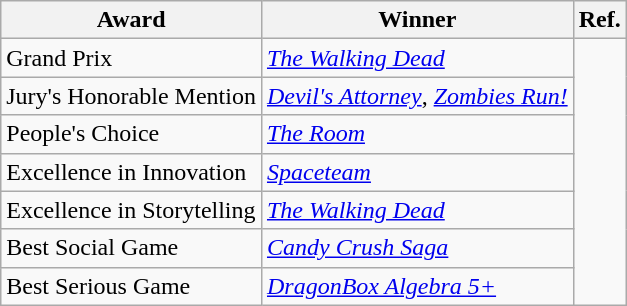<table class="wikitable">
<tr>
<th>Award</th>
<th>Winner</th>
<th>Ref.</th>
</tr>
<tr>
<td>Grand Prix</td>
<td><em><a href='#'>The Walking Dead</a></em></td>
<td rowspan="7"></td>
</tr>
<tr>
<td>Jury's Honorable Mention</td>
<td><em><a href='#'>Devil's Attorney</a></em>, <em><a href='#'>Zombies Run!</a></em></td>
</tr>
<tr>
<td>People's Choice</td>
<td><em><a href='#'>The Room</a></em></td>
</tr>
<tr>
<td>Excellence in Innovation</td>
<td><em><a href='#'>Spaceteam</a></em></td>
</tr>
<tr>
<td>Excellence in Storytelling</td>
<td><em><a href='#'>The Walking Dead</a></em></td>
</tr>
<tr>
<td>Best Social Game</td>
<td><em><a href='#'>Candy Crush Saga</a></em></td>
</tr>
<tr>
<td>Best Serious Game</td>
<td><em><a href='#'>DragonBox Algebra 5+</a></em></td>
</tr>
</table>
